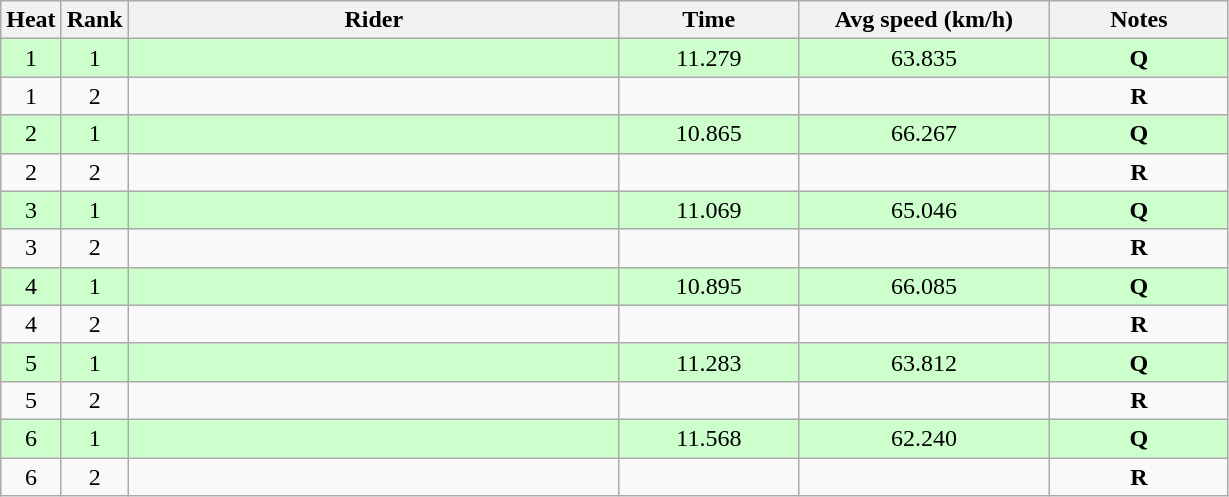<table class="wikitable sortable" style="text-align:center;">
<tr>
<th>Heat</th>
<th>Rank</th>
<th style="width:20em;">Rider</th>
<th style="width:7em;">Time</th>
<th style="width:10em;">Avg speed (km/h)</th>
<th style="width:7em;">Notes</th>
</tr>
<tr bgcolor=ccffcc>
<td>1</td>
<td>1</td>
<td align=left></td>
<td>11.279</td>
<td>63.835</td>
<td><strong>Q</strong></td>
</tr>
<tr>
<td>1</td>
<td>2</td>
<td align=left></td>
<td></td>
<td></td>
<td><strong>R</strong></td>
</tr>
<tr bgcolor=ccffcc>
<td>2</td>
<td>1</td>
<td align=left></td>
<td>10.865</td>
<td>66.267</td>
<td><strong>Q</strong></td>
</tr>
<tr>
<td>2</td>
<td>2</td>
<td align=left></td>
<td></td>
<td></td>
<td><strong>R</strong></td>
</tr>
<tr bgcolor=ccffcc>
<td>3</td>
<td>1</td>
<td align=left></td>
<td>11.069</td>
<td>65.046</td>
<td><strong>Q</strong></td>
</tr>
<tr>
<td>3</td>
<td>2</td>
<td align=left></td>
<td></td>
<td></td>
<td><strong>R</strong></td>
</tr>
<tr bgcolor=ccffcc>
<td>4</td>
<td>1</td>
<td align=left></td>
<td>10.895</td>
<td>66.085</td>
<td><strong>Q</strong></td>
</tr>
<tr>
<td>4</td>
<td>2</td>
<td align=left></td>
<td></td>
<td></td>
<td><strong>R</strong></td>
</tr>
<tr bgcolor=ccffcc>
<td>5</td>
<td>1</td>
<td align=left></td>
<td>11.283</td>
<td>63.812</td>
<td><strong>Q</strong></td>
</tr>
<tr>
<td>5</td>
<td>2</td>
<td align=left></td>
<td></td>
<td></td>
<td><strong>R</strong></td>
</tr>
<tr bgcolor=ccffcc>
<td>6</td>
<td>1</td>
<td align=left></td>
<td>11.568</td>
<td>62.240</td>
<td><strong>Q</strong></td>
</tr>
<tr>
<td>6</td>
<td>2</td>
<td align=left></td>
<td></td>
<td></td>
<td><strong>R</strong></td>
</tr>
</table>
